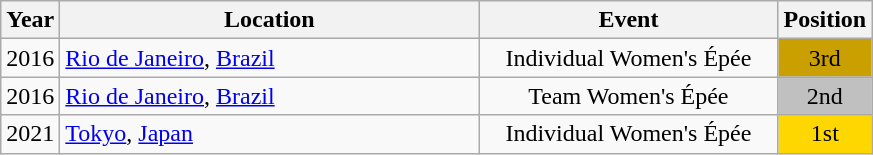<table class="wikitable" style="text-align:center;">
<tr>
<th>Year</th>
<th style="width:17em">Location</th>
<th style="width:12em">Event</th>
<th>Position</th>
</tr>
<tr>
<td>2016</td>
<td rowspan="1" align="left"> <a href='#'>Rio de Janeiro</a>, <a href='#'>Brazil</a></td>
<td>Individual Women's Épée</td>
<td bgcolor="caramel">3rd</td>
</tr>
<tr>
<td>2016</td>
<td rowspan="1" align="left"> <a href='#'>Rio de Janeiro</a>, <a href='#'>Brazil</a></td>
<td>Team Women's Épée</td>
<td bgcolor="silver">2nd</td>
</tr>
<tr>
<td>2021</td>
<td rowspan="1" align="left"> <a href='#'>Tokyo</a>, <a href='#'>Japan</a></td>
<td>Individual Women's Épée</td>
<td bgcolor="gold">1st</td>
</tr>
</table>
